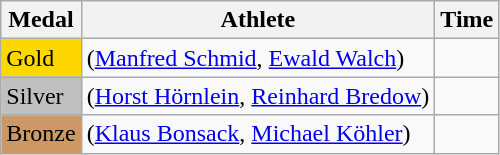<table class="wikitable">
<tr>
<th>Medal</th>
<th>Athlete</th>
<th>Time</th>
</tr>
<tr>
<td bgcolor="gold">Gold</td>
<td> (<a href='#'>Manfred Schmid</a>, <a href='#'>Ewald Walch</a>)</td>
<td></td>
</tr>
<tr>
<td bgcolor="silver">Silver</td>
<td> (<a href='#'>Horst Hörnlein</a>, <a href='#'>Reinhard Bredow</a>)</td>
<td></td>
</tr>
<tr>
<td bgcolor="CC9966">Bronze</td>
<td> (<a href='#'>Klaus Bonsack</a>, <a href='#'>Michael Köhler</a>)</td>
<td></td>
</tr>
</table>
